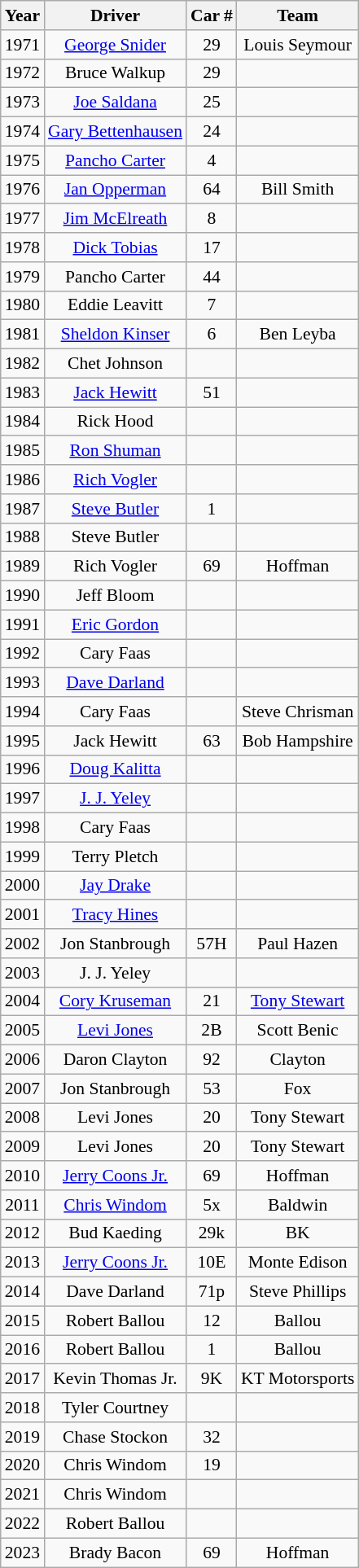<table class="wikitable" style="text-align:center; font-size:90%">
<tr>
<th>Year</th>
<th>Driver</th>
<th>Car #</th>
<th>Team</th>
</tr>
<tr>
<td>1971</td>
<td><a href='#'>George Snider</a></td>
<td align=center>29</td>
<td>Louis Seymour</td>
</tr>
<tr>
<td>1972</td>
<td>Bruce Walkup</td>
<td align=center>29</td>
<td></td>
</tr>
<tr>
<td>1973</td>
<td><a href='#'>Joe Saldana</a></td>
<td align=center>25</td>
<td></td>
</tr>
<tr>
<td>1974</td>
<td><a href='#'>Gary Bettenhausen</a></td>
<td align=center>24</td>
<td></td>
</tr>
<tr>
<td>1975</td>
<td><a href='#'>Pancho Carter</a></td>
<td align=center>4</td>
<td></td>
</tr>
<tr>
<td>1976</td>
<td><a href='#'>Jan Opperman</a></td>
<td align=center>64</td>
<td>Bill Smith</td>
</tr>
<tr>
<td>1977</td>
<td><a href='#'>Jim McElreath</a></td>
<td align=center>8</td>
<td></td>
</tr>
<tr>
<td>1978</td>
<td><a href='#'>Dick Tobias</a></td>
<td align=center>17</td>
<td></td>
</tr>
<tr>
<td>1979</td>
<td>Pancho Carter</td>
<td align=center>44</td>
<td></td>
</tr>
<tr>
<td>1980</td>
<td>Eddie Leavitt</td>
<td align=center>7</td>
<td></td>
</tr>
<tr>
<td>1981</td>
<td><a href='#'>Sheldon Kinser</a></td>
<td align=center>6</td>
<td>Ben Leyba</td>
</tr>
<tr>
<td>1982</td>
<td>Chet Johnson</td>
<td align=center></td>
<td></td>
</tr>
<tr>
<td>1983</td>
<td><a href='#'>Jack Hewitt</a></td>
<td align=center>51</td>
<td></td>
</tr>
<tr>
<td>1984</td>
<td>Rick Hood</td>
<td align=center></td>
<td></td>
</tr>
<tr>
<td>1985</td>
<td><a href='#'>Ron Shuman</a></td>
<td align=center></td>
<td></td>
</tr>
<tr>
<td>1986</td>
<td><a href='#'>Rich Vogler</a></td>
<td align=center></td>
<td></td>
</tr>
<tr>
<td>1987</td>
<td><a href='#'>Steve Butler</a></td>
<td align=center>1</td>
<td></td>
</tr>
<tr>
<td>1988</td>
<td>Steve Butler</td>
<td align=center></td>
<td></td>
</tr>
<tr>
<td>1989</td>
<td>Rich Vogler</td>
<td align=center>69</td>
<td>Hoffman</td>
</tr>
<tr>
<td>1990</td>
<td>Jeff Bloom</td>
<td align=center></td>
<td></td>
</tr>
<tr>
<td>1991</td>
<td><a href='#'>Eric Gordon</a></td>
<td align=center></td>
<td></td>
</tr>
<tr>
<td>1992</td>
<td>Cary Faas</td>
<td align=center></td>
<td></td>
</tr>
<tr>
<td>1993</td>
<td><a href='#'>Dave Darland</a></td>
<td align=center></td>
<td></td>
</tr>
<tr>
<td>1994</td>
<td>Cary Faas</td>
<td align=center></td>
<td>Steve Chrisman</td>
</tr>
<tr>
<td>1995</td>
<td>Jack Hewitt</td>
<td align=center>63</td>
<td>Bob Hampshire</td>
</tr>
<tr>
<td>1996</td>
<td><a href='#'>Doug Kalitta</a></td>
<td align=center></td>
<td></td>
</tr>
<tr>
<td>1997</td>
<td><a href='#'>J. J. Yeley</a></td>
<td align=center></td>
<td></td>
</tr>
<tr>
<td>1998</td>
<td>Cary Faas</td>
<td align=center></td>
<td></td>
</tr>
<tr>
<td>1999</td>
<td>Terry Pletch</td>
<td align=center></td>
<td></td>
</tr>
<tr>
<td>2000</td>
<td><a href='#'>Jay Drake</a></td>
<td align=center></td>
<td></td>
</tr>
<tr>
<td>2001</td>
<td><a href='#'>Tracy Hines</a></td>
<td align=center></td>
<td></td>
</tr>
<tr>
<td>2002</td>
<td>Jon Stanbrough</td>
<td align=center>57H</td>
<td>Paul Hazen</td>
</tr>
<tr>
<td>2003</td>
<td>J. J. Yeley</td>
<td align=center></td>
<td></td>
</tr>
<tr>
<td>2004</td>
<td><a href='#'>Cory Kruseman</a></td>
<td align=center>21</td>
<td><a href='#'>Tony Stewart</a></td>
</tr>
<tr>
<td>2005</td>
<td><a href='#'>Levi Jones</a></td>
<td align=center>2B</td>
<td>Scott Benic</td>
</tr>
<tr>
<td>2006</td>
<td>Daron Clayton</td>
<td align=center>92</td>
<td>Clayton</td>
</tr>
<tr>
<td>2007</td>
<td>Jon Stanbrough</td>
<td align=center>53</td>
<td>Fox</td>
</tr>
<tr>
<td>2008</td>
<td>Levi Jones</td>
<td align=center>20</td>
<td>Tony Stewart</td>
</tr>
<tr>
<td>2009</td>
<td>Levi Jones</td>
<td align=center>20</td>
<td>Tony Stewart</td>
</tr>
<tr>
<td>2010</td>
<td><a href='#'>Jerry Coons Jr.</a></td>
<td align=center>69</td>
<td>Hoffman</td>
</tr>
<tr>
<td>2011</td>
<td><a href='#'>Chris Windom</a></td>
<td align=center>5x</td>
<td>Baldwin</td>
</tr>
<tr>
<td>2012</td>
<td>Bud Kaeding</td>
<td align=center>29k</td>
<td>BK</td>
</tr>
<tr>
<td>2013</td>
<td><a href='#'>Jerry Coons Jr.</a></td>
<td align=center>10E</td>
<td>Monte Edison</td>
</tr>
<tr>
<td>2014</td>
<td>Dave Darland</td>
<td align=center>71p</td>
<td>Steve Phillips</td>
</tr>
<tr>
<td>2015</td>
<td>Robert Ballou</td>
<td align=center>12</td>
<td>Ballou</td>
</tr>
<tr>
<td>2016</td>
<td>Robert Ballou</td>
<td align=center>1</td>
<td>Ballou</td>
</tr>
<tr>
<td>2017</td>
<td>Kevin Thomas Jr.</td>
<td align=center>9K</td>
<td>KT Motorsports</td>
</tr>
<tr>
<td>2018</td>
<td>Tyler Courtney</td>
<td align=center></td>
<td></td>
</tr>
<tr>
<td>2019</td>
<td>Chase Stockon</td>
<td align=center>32</td>
<td></td>
</tr>
<tr>
<td>2020</td>
<td>Chris Windom</td>
<td align=center>19</td>
<td></td>
</tr>
<tr>
<td>2021</td>
<td>Chris Windom</td>
<td align=center></td>
<td></td>
</tr>
<tr>
<td>2022</td>
<td>Robert Ballou</td>
<td align=center></td>
<td></td>
</tr>
<tr>
<td>2023</td>
<td>Brady Bacon</td>
<td align=center>69</td>
<td>Hoffman</td>
</tr>
</table>
